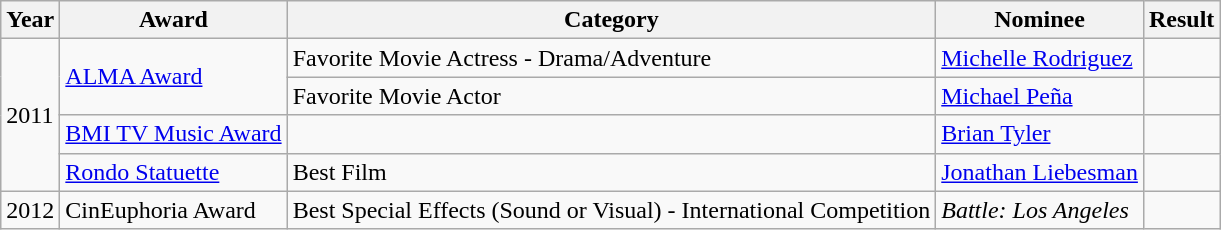<table class="wikitable">
<tr>
<th>Year</th>
<th>Award</th>
<th>Category</th>
<th>Nominee</th>
<th>Result</th>
</tr>
<tr>
<td rowspan=4>2011</td>
<td rowspan=2><a href='#'>ALMA Award</a></td>
<td>Favorite Movie Actress - Drama/Adventure</td>
<td><a href='#'>Michelle Rodriguez</a></td>
<td></td>
</tr>
<tr>
<td>Favorite Movie Actor</td>
<td><a href='#'>Michael Peña</a></td>
<td></td>
</tr>
<tr>
<td><a href='#'>BMI TV Music Award</a></td>
<td></td>
<td><a href='#'>Brian Tyler</a></td>
<td></td>
</tr>
<tr>
<td><a href='#'>Rondo Statuette</a></td>
<td>Best Film</td>
<td><a href='#'>Jonathan Liebesman</a></td>
<td></td>
</tr>
<tr>
<td>2012</td>
<td>CinEuphoria Award</td>
<td>Best Special Effects (Sound or Visual) - International Competition</td>
<td><em>Battle: Los Angeles</em></td>
<td></td>
</tr>
</table>
